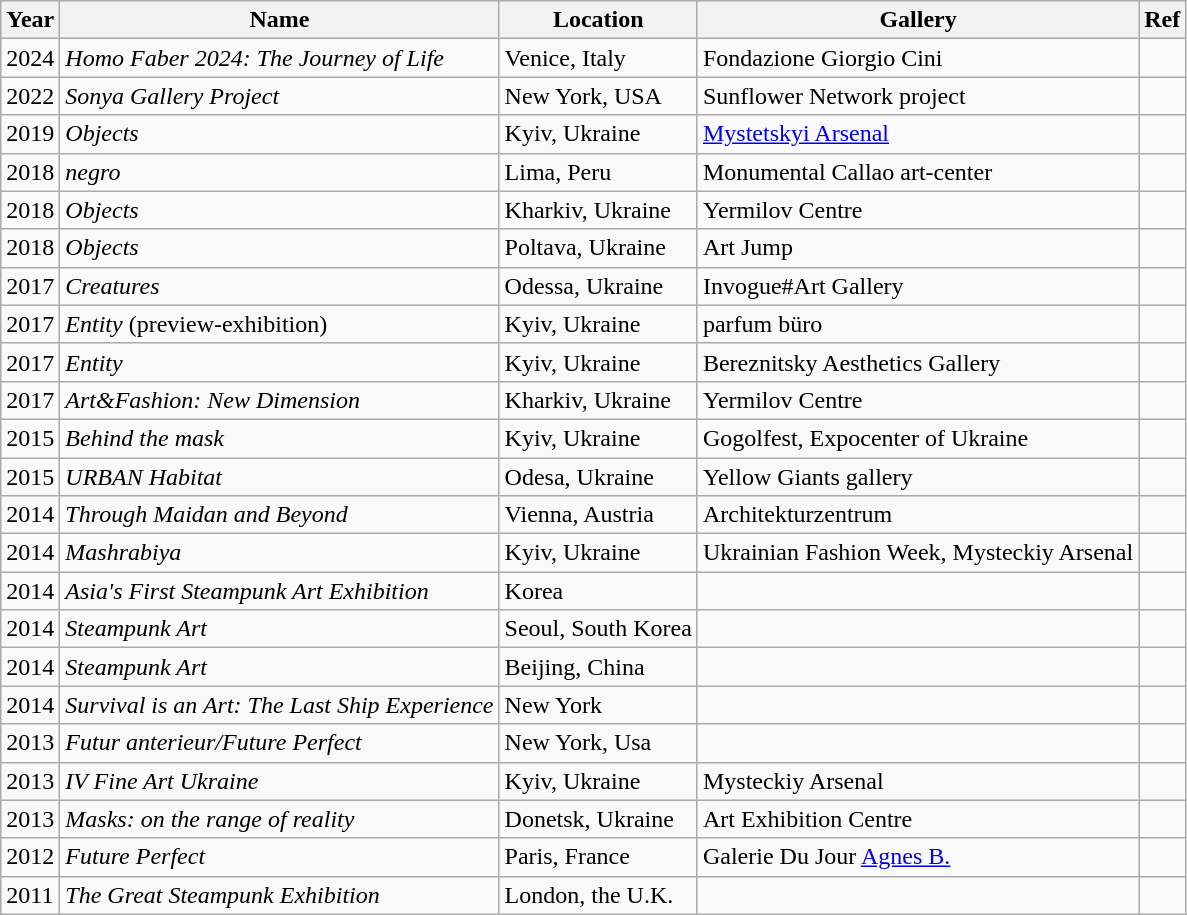<table class="wikitable sortable">
<tr>
<th>Year</th>
<th>Name</th>
<th>Location</th>
<th>Gallery</th>
<th>Ref</th>
</tr>
<tr>
<td>2024</td>
<td><em>Homo Faber 2024: The Journey of Life</em></td>
<td> Venice, Italy</td>
<td>Fondazione Giorgio Cini</td>
<td></td>
</tr>
<tr>
<td>2022</td>
<td><em>Sonya Gallery Project</em></td>
<td> New York, USA</td>
<td>Sunflower Network project</td>
<td></td>
</tr>
<tr>
<td>2019</td>
<td><em>Objects</em></td>
<td> Kyiv, Ukraine</td>
<td><a href='#'>Mystetskyi Arsenal</a></td>
<td></td>
</tr>
<tr>
<td>2018</td>
<td><em>negro</em></td>
<td> Lima, Peru</td>
<td>Monumental Callao art-center</td>
<td></td>
</tr>
<tr>
<td>2018</td>
<td><em>Objects</em></td>
<td> Kharkiv, Ukraine</td>
<td>Yermilov Centre</td>
<td></td>
</tr>
<tr>
<td>2018</td>
<td><em>Objects</em></td>
<td> Poltava, Ukraine</td>
<td>Art Jump</td>
<td></td>
</tr>
<tr>
<td>2017</td>
<td><em>Creatures</em></td>
<td> Odessa, Ukraine</td>
<td>Invogue#Art Gallery</td>
<td></td>
</tr>
<tr>
<td>2017</td>
<td><em>Entity</em> (preview-exhibition)</td>
<td> Kyiv, Ukraine</td>
<td>parfum büro</td>
<td></td>
</tr>
<tr>
<td>2017</td>
<td><em>Entity</em></td>
<td> Kyiv, Ukraine</td>
<td>Bereznitsky Aesthetics Gallery</td>
<td></td>
</tr>
<tr>
<td>2017</td>
<td><em>Art&Fashion: New Dimension</em></td>
<td> Kharkiv, Ukraine</td>
<td>Yermilov Centre</td>
<td></td>
</tr>
<tr>
<td>2015</td>
<td><em>Behind the mask</em></td>
<td> Kyiv, Ukraine</td>
<td>Gogolfest, Expocenter of Ukraine</td>
<td></td>
</tr>
<tr>
<td>2015</td>
<td><em>URBAN Habitat</em></td>
<td> Odesa, Ukraine</td>
<td>Yellow Giants gallery</td>
<td></td>
</tr>
<tr>
<td>2014</td>
<td><em>Through Maidan and Beyond</em></td>
<td>  Vienna, Austria</td>
<td>Architekturzentrum</td>
<td></td>
</tr>
<tr>
<td>2014</td>
<td><em>Mashrabiya</em></td>
<td> Kyiv, Ukraine</td>
<td>Ukrainian Fashion Week, Mysteckiy Arsenal</td>
<td></td>
</tr>
<tr>
<td>2014</td>
<td><em>Asia's First Steampunk Art Exhibition</em></td>
<td> Korea</td>
<td></td>
<td></td>
</tr>
<tr>
<td>2014</td>
<td><em>Steampunk Art</em></td>
<td> Seoul, South Korea</td>
<td></td>
<td></td>
</tr>
<tr>
<td>2014</td>
<td><em>Steampunk Art</em></td>
<td> Beijing, China</td>
<td></td>
<td></td>
</tr>
<tr>
<td>2014</td>
<td><em>Survival is an Art: The Last Ship Experience</em></td>
<td> New York</td>
<td></td>
<td></td>
</tr>
<tr>
<td>2013</td>
<td><em>Futur anterieur/Future Perfect</em></td>
<td> New York, Usa</td>
<td></td>
<td></td>
</tr>
<tr>
<td>2013</td>
<td><em>IV Fine Art Ukraine</em></td>
<td> Kyiv, Ukraine</td>
<td>Mysteckiy Arsenal</td>
<td></td>
</tr>
<tr>
<td>2013</td>
<td><em>Masks: on the range of reality</em></td>
<td> Donetsk, Ukraine</td>
<td>Art Exhibition Centre</td>
<td></td>
</tr>
<tr>
<td>2012</td>
<td><em>Future Perfect</em></td>
<td> Paris, France</td>
<td>Galerie Du Jour <a href='#'>Agnes B.</a></td>
<td></td>
</tr>
<tr>
<td>2011</td>
<td><em>The Great Steampunk Exhibition</em></td>
<td> London, the U.K.</td>
<td></td>
<td></td>
</tr>
</table>
